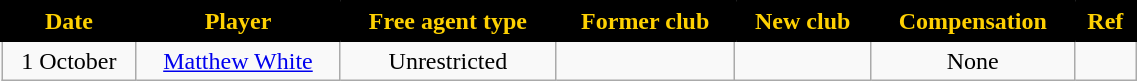<table class="wikitable sortable" style="text-align:center; font-size:100%; width:60%;">
<tr>
<th style="background:black; color:#FED102; border: solid black 2px;">Date</th>
<th style="background:black; color:#FED102; border: solid black 2px;">Player</th>
<th style="background:black; color:#FED102; border: solid black 2px;">Free agent type</th>
<th style="background:black; color:#FED102; border: solid black 2px;">Former club</th>
<th style="background:black; color:#FED102; border: solid black 2px;">New club</th>
<th style="background:black; color:#FED102; border: solid black 2px;">Compensation</th>
<th style="background:black; color:#FED102; border: solid black 2px;">Ref</th>
</tr>
<tr>
<td>1 October</td>
<td><a href='#'>Matthew White</a></td>
<td>Unrestricted</td>
<td></td>
<td></td>
<td>None</td>
<td></td>
</tr>
</table>
